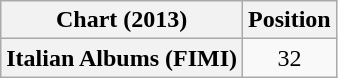<table class="wikitable plainrowheaders" style="text-align:center">
<tr>
<th scope="col">Chart (2013)</th>
<th scope="col">Position</th>
</tr>
<tr>
<th scope="row">Italian Albums (FIMI)</th>
<td>32</td>
</tr>
</table>
